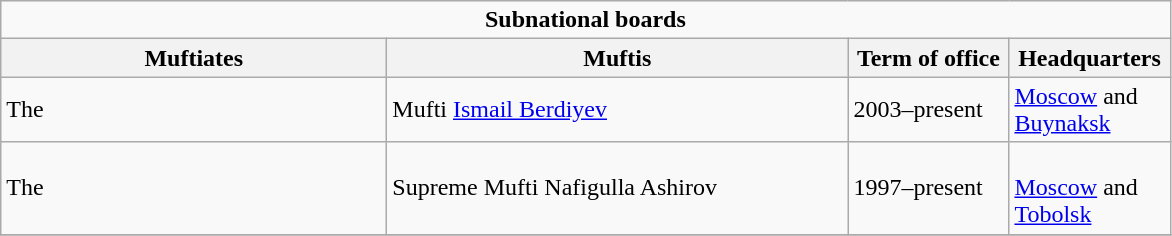<table class=wikitable>
<tr>
<td colspan=4 align=center><strong>Subnational boards</strong></td>
</tr>
<tr>
<th scope="row" width="250">Muftiates</th>
<th scope="row" width="300">Muftis</th>
<th scope="row" width="100">Term of office</th>
<th scope="row" width="100">Headquarters</th>
</tr>
<tr>
<td>The </td>
<td>Mufti <a href='#'>Ismail Berdiyev</a></td>
<td>2003–present</td>
<td><a href='#'>Moscow</a> and <a href='#'>Buynaksk</a></td>
</tr>
<tr>
<td>The </td>
<td>Supreme Mufti Nafigulla Ashirov</td>
<td>1997–present</td>
<td><br><a href='#'>Moscow</a> and <a href='#'>Tobolsk</a></td>
</tr>
<tr>
</tr>
</table>
